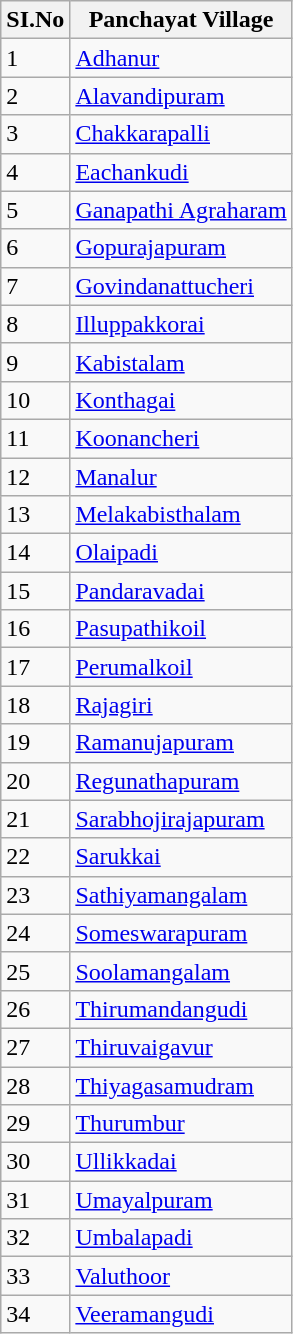<table class="wikitable sortable">
<tr>
<th>SI.No</th>
<th>Panchayat Village</th>
</tr>
<tr>
<td>1</td>
<td><a href='#'>Adhanur</a></td>
</tr>
<tr>
<td>2</td>
<td><a href='#'>Alavandipuram</a></td>
</tr>
<tr>
<td>3</td>
<td><a href='#'>Chakkarapalli</a></td>
</tr>
<tr>
<td>4</td>
<td><a href='#'>Eachankudi</a></td>
</tr>
<tr>
<td>5</td>
<td><a href='#'>Ganapathi Agraharam</a></td>
</tr>
<tr>
<td>6</td>
<td><a href='#'>Gopurajapuram</a></td>
</tr>
<tr>
<td>7</td>
<td><a href='#'>Govindanattucheri</a></td>
</tr>
<tr>
<td>8</td>
<td><a href='#'>Illuppakkorai</a></td>
</tr>
<tr>
<td>9</td>
<td><a href='#'>Kabistalam</a></td>
</tr>
<tr>
<td>10</td>
<td><a href='#'>Konthagai</a></td>
</tr>
<tr>
<td>11</td>
<td><a href='#'>Koonancheri</a></td>
</tr>
<tr>
<td>12</td>
<td><a href='#'>Manalur</a></td>
</tr>
<tr>
<td>13</td>
<td><a href='#'>Melakabisthalam</a></td>
</tr>
<tr>
<td>14</td>
<td><a href='#'>Olaipadi</a></td>
</tr>
<tr>
<td>15</td>
<td><a href='#'>Pandaravadai</a></td>
</tr>
<tr>
<td>16</td>
<td><a href='#'>Pasupathikoil</a></td>
</tr>
<tr>
<td>17</td>
<td><a href='#'>Perumalkoil</a></td>
</tr>
<tr>
<td>18</td>
<td><a href='#'>Rajagiri</a></td>
</tr>
<tr>
<td>19</td>
<td><a href='#'>Ramanujapuram</a></td>
</tr>
<tr>
<td>20</td>
<td><a href='#'>Regunathapuram</a></td>
</tr>
<tr>
<td>21</td>
<td><a href='#'>Sarabhojirajapuram</a></td>
</tr>
<tr>
<td>22</td>
<td><a href='#'>Sarukkai</a></td>
</tr>
<tr>
<td>23</td>
<td><a href='#'>Sathiyamangalam</a></td>
</tr>
<tr>
<td>24</td>
<td><a href='#'>Someswarapuram</a></td>
</tr>
<tr>
<td>25</td>
<td><a href='#'>Soolamangalam</a></td>
</tr>
<tr>
<td>26</td>
<td><a href='#'>Thirumandangudi</a></td>
</tr>
<tr>
<td>27</td>
<td><a href='#'>Thiruvaigavur</a></td>
</tr>
<tr>
<td>28</td>
<td><a href='#'>Thiyagasamudram</a></td>
</tr>
<tr>
<td>29</td>
<td><a href='#'>Thurumbur</a></td>
</tr>
<tr>
<td>30</td>
<td><a href='#'>Ullikkadai</a></td>
</tr>
<tr>
<td>31</td>
<td><a href='#'>Umayalpuram</a></td>
</tr>
<tr>
<td>32</td>
<td><a href='#'>Umbalapadi</a></td>
</tr>
<tr>
<td>33</td>
<td><a href='#'>Valuthoor</a></td>
</tr>
<tr>
<td>34</td>
<td><a href='#'>Veeramangudi</a></td>
</tr>
</table>
